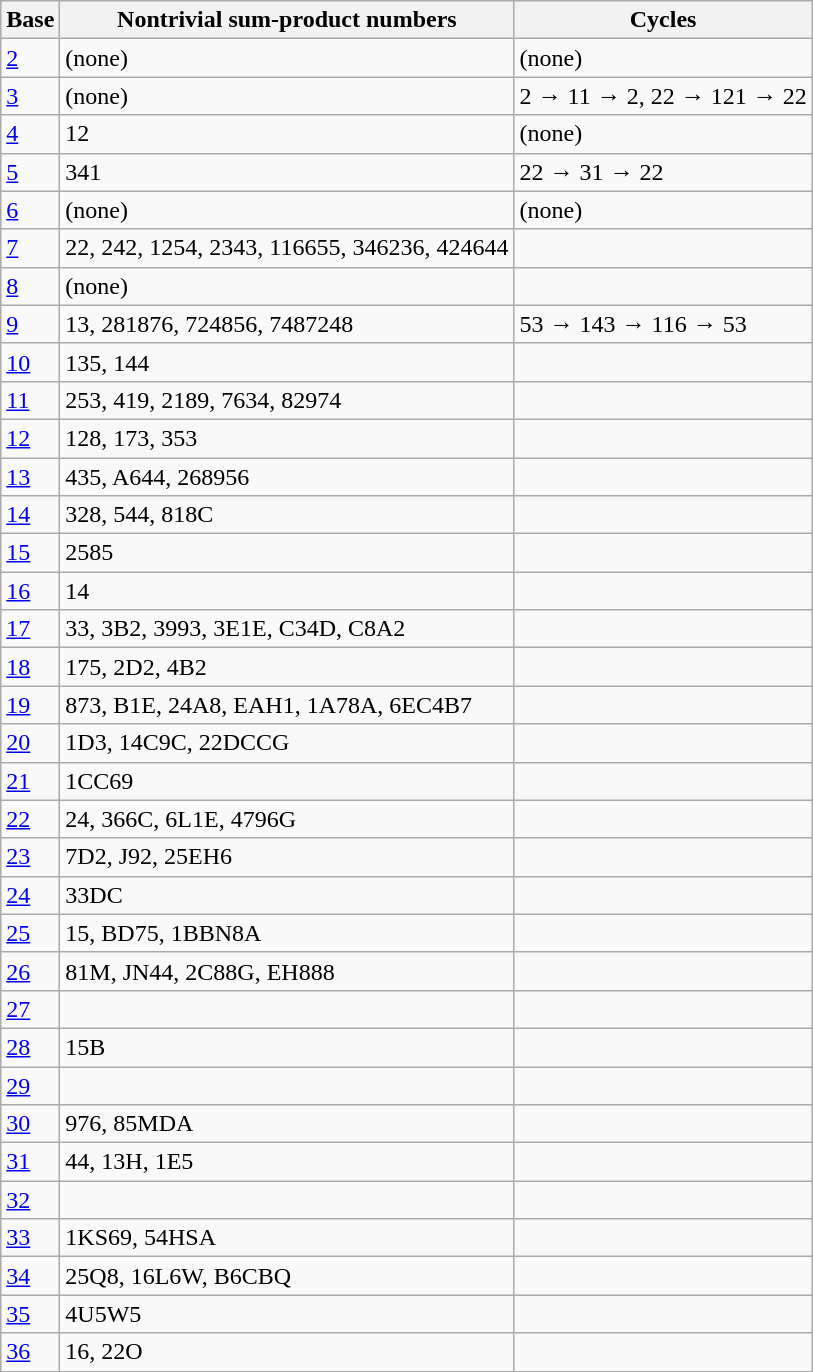<table class="wikitable">
<tr>
<th>Base</th>
<th>Nontrivial sum-product numbers</th>
<th>Cycles</th>
</tr>
<tr>
<td><a href='#'>2</a></td>
<td>(none)</td>
<td>(none)</td>
</tr>
<tr>
<td><a href='#'>3</a></td>
<td>(none)</td>
<td>2 → 11 → 2, 22 → 121 → 22</td>
</tr>
<tr>
<td><a href='#'>4</a></td>
<td>12</td>
<td>(none)</td>
</tr>
<tr>
<td><a href='#'>5</a></td>
<td>341</td>
<td>22 → 31 → 22</td>
</tr>
<tr>
<td><a href='#'>6</a></td>
<td>(none)</td>
<td>(none)</td>
</tr>
<tr>
<td><a href='#'>7</a></td>
<td>22, 242, 1254, 2343, 116655, 346236, 424644</td>
<td></td>
</tr>
<tr>
<td><a href='#'>8</a></td>
<td>(none)</td>
<td></td>
</tr>
<tr>
<td><a href='#'>9</a></td>
<td>13, 281876, 724856, 7487248</td>
<td>53 → 143 → 116 → 53</td>
</tr>
<tr>
<td><a href='#'>10</a></td>
<td>135, 144</td>
<td></td>
</tr>
<tr>
<td><a href='#'>11</a></td>
<td>253, 419, 2189, 7634, 82974</td>
<td></td>
</tr>
<tr>
<td><a href='#'>12</a></td>
<td>128, 173, 353</td>
<td></td>
</tr>
<tr>
<td><a href='#'>13</a></td>
<td>435, A644, 268956</td>
<td></td>
</tr>
<tr>
<td><a href='#'>14</a></td>
<td>328, 544, 818C</td>
<td></td>
</tr>
<tr>
<td><a href='#'>15</a></td>
<td>2585</td>
<td></td>
</tr>
<tr>
<td><a href='#'>16</a></td>
<td>14</td>
<td></td>
</tr>
<tr>
<td><a href='#'>17</a></td>
<td>33, 3B2, 3993, 3E1E, C34D, C8A2</td>
<td></td>
</tr>
<tr>
<td><a href='#'>18</a></td>
<td>175, 2D2, 4B2</td>
<td></td>
</tr>
<tr>
<td><a href='#'>19</a></td>
<td>873, B1E, 24A8, EAH1, 1A78A, 6EC4B7</td>
<td></td>
</tr>
<tr>
<td><a href='#'>20</a></td>
<td>1D3, 14C9C, 22DCCG</td>
<td></td>
</tr>
<tr>
<td><a href='#'>21</a></td>
<td>1CC69</td>
<td></td>
</tr>
<tr>
<td><a href='#'>22</a></td>
<td>24, 366C, 6L1E, 4796G</td>
<td></td>
</tr>
<tr>
<td><a href='#'>23</a></td>
<td>7D2, J92, 25EH6</td>
<td></td>
</tr>
<tr>
<td><a href='#'>24</a></td>
<td>33DC</td>
<td></td>
</tr>
<tr>
<td><a href='#'>25</a></td>
<td>15, BD75, 1BBN8A</td>
<td></td>
</tr>
<tr>
<td><a href='#'>26</a></td>
<td>81M, JN44, 2C88G, EH888</td>
<td></td>
</tr>
<tr>
<td><a href='#'>27</a></td>
<td></td>
<td></td>
</tr>
<tr>
<td><a href='#'>28</a></td>
<td>15B</td>
<td></td>
</tr>
<tr>
<td><a href='#'>29</a></td>
<td></td>
<td></td>
</tr>
<tr>
<td><a href='#'>30</a></td>
<td>976, 85MDA</td>
<td></td>
</tr>
<tr>
<td><a href='#'>31</a></td>
<td>44, 13H, 1E5</td>
<td></td>
</tr>
<tr>
<td><a href='#'>32</a></td>
<td></td>
<td></td>
</tr>
<tr>
<td><a href='#'>33</a></td>
<td>1KS69, 54HSA</td>
<td></td>
</tr>
<tr>
<td><a href='#'>34</a></td>
<td>25Q8, 16L6W, B6CBQ</td>
<td></td>
</tr>
<tr>
<td><a href='#'>35</a></td>
<td>4U5W5</td>
<td></td>
</tr>
<tr>
<td><a href='#'>36</a></td>
<td>16, 22O</td>
<td></td>
</tr>
</table>
